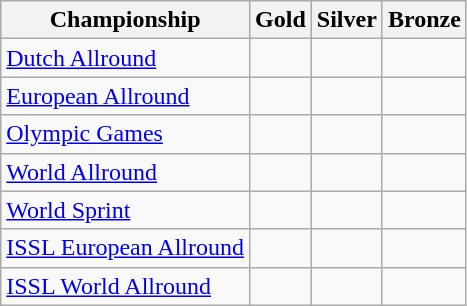<table class="wikitable">
<tr>
<th>Championship</th>
<th>Gold <br> </th>
<th>Silver <br> </th>
<th>Bronze <br> </th>
</tr>
<tr>
<td><a href='#'>Dutch Allround</a></td>
<td></td>
<td></td>
<td></td>
</tr>
<tr>
<td><a href='#'>European Allround</a></td>
<td></td>
<td></td>
<td></td>
</tr>
<tr>
<td><a href='#'>Olympic Games</a></td>
<td></td>
<td></td>
<td></td>
</tr>
<tr>
<td><a href='#'>World Allround</a></td>
<td></td>
<td></td>
<td></td>
</tr>
<tr>
<td><a href='#'>World Sprint</a></td>
<td></td>
<td></td>
<td></td>
</tr>
<tr>
<td><a href='#'>ISSL European Allround</a></td>
<td></td>
<td></td>
<td></td>
</tr>
<tr>
<td><a href='#'>ISSL World Allround</a></td>
<td></td>
<td></td>
<td></td>
</tr>
</table>
